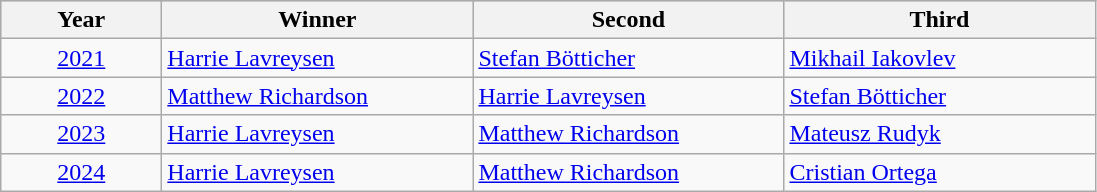<table class="wikitable alternance sortable">
<tr bgcolor="#CCCCCC">
<th width="100"><strong>Year</strong></th>
<th width="200"><strong>Winner</strong></th>
<th width="200"><strong>Second</strong></th>
<th width="200"><strong>Third</strong></th>
</tr>
<tr>
<td align="center"><a href='#'>2021</a></td>
<td> <a href='#'>Harrie Lavreysen</a></td>
<td> <a href='#'>Stefan Bötticher</a></td>
<td> <a href='#'>Mikhail Iakovlev</a></td>
</tr>
<tr>
<td align="center"><a href='#'>2022</a></td>
<td> <a href='#'>Matthew Richardson</a></td>
<td> <a href='#'>Harrie Lavreysen</a></td>
<td> <a href='#'>Stefan Bötticher</a></td>
</tr>
<tr>
<td align="center"><a href='#'>2023</a></td>
<td> <a href='#'>Harrie Lavreysen</a></td>
<td> <a href='#'>Matthew Richardson</a></td>
<td> <a href='#'>Mateusz Rudyk</a></td>
</tr>
<tr>
<td align="center"><a href='#'>2024</a></td>
<td> <a href='#'>Harrie Lavreysen</a></td>
<td> <a href='#'>Matthew Richardson</a></td>
<td> <a href='#'>Cristian Ortega</a></td>
</tr>
</table>
